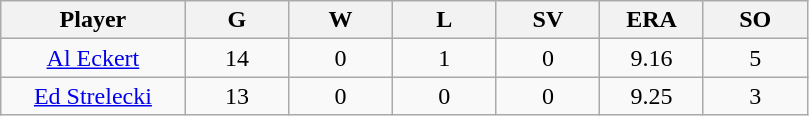<table class="wikitable sortable">
<tr>
<th bgcolor="#DDDDFF" width="16%">Player</th>
<th bgcolor="#DDDDFF" width="9%">G</th>
<th bgcolor="#DDDDFF" width="9%">W</th>
<th bgcolor="#DDDDFF" width="9%">L</th>
<th bgcolor="#DDDDFF" width="9%">SV</th>
<th bgcolor="#DDDDFF" width="9%">ERA</th>
<th bgcolor="#DDDDFF" width="9%">SO</th>
</tr>
<tr align="center">
<td><a href='#'>Al Eckert</a></td>
<td>14</td>
<td>0</td>
<td>1</td>
<td>0</td>
<td>9.16</td>
<td>5</td>
</tr>
<tr align=center>
<td><a href='#'>Ed Strelecki</a></td>
<td>13</td>
<td>0</td>
<td>0</td>
<td>0</td>
<td>9.25</td>
<td>3</td>
</tr>
</table>
